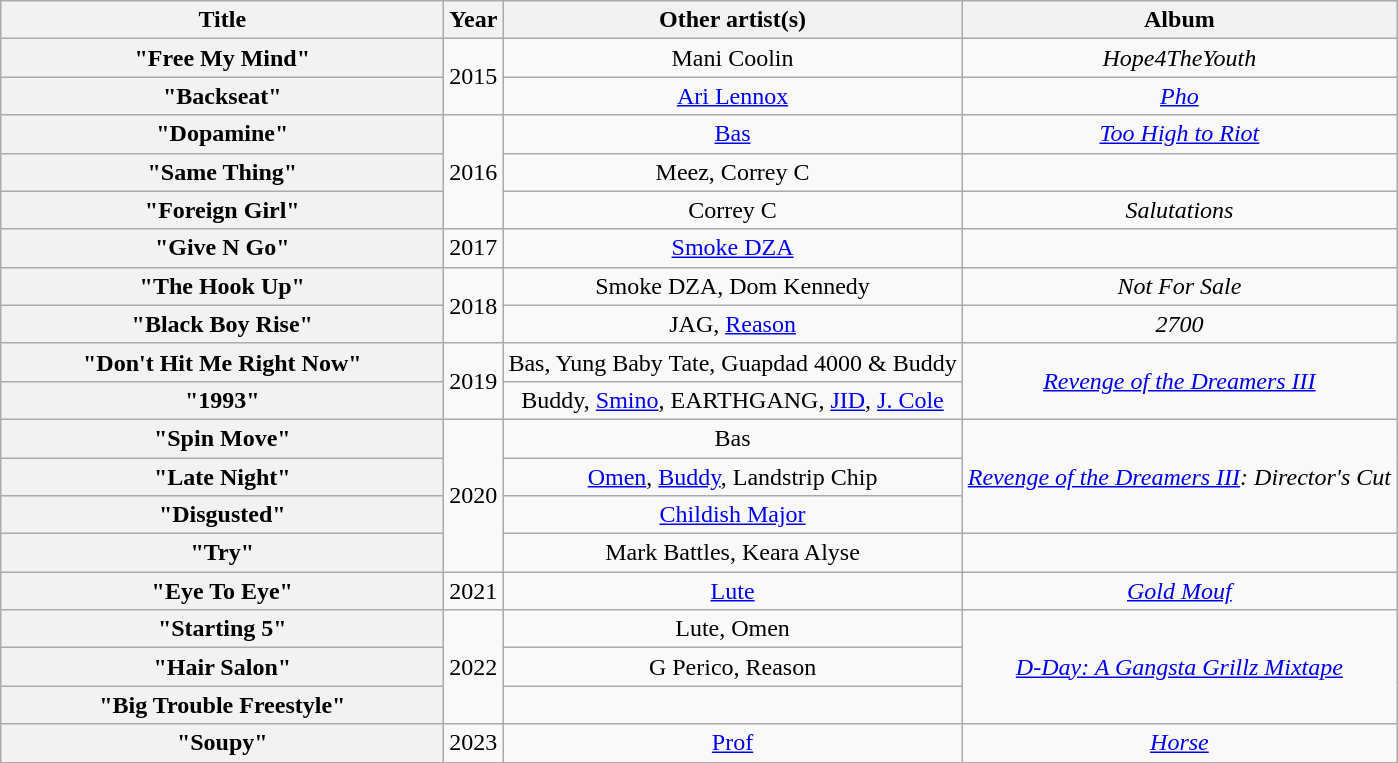<table class="wikitable plainrowheaders" style="text-align:center;">
<tr>
<th scope="col" style="width:18em;">Title</th>
<th scope="col">Year</th>
<th scope="col">Other artist(s)</th>
<th scope="col">Album</th>
</tr>
<tr>
<th scope="row">"Free My Mind"</th>
<td rowspan="2">2015</td>
<td>Mani Coolin</td>
<td><em>Hope4TheYouth</em></td>
</tr>
<tr>
<th scope="row">"Backseat"</th>
<td><a href='#'>Ari Lennox</a></td>
<td><em><a href='#'>Pho</a></em></td>
</tr>
<tr>
<th scope="row">"Dopamine"</th>
<td rowspan="3">2016</td>
<td><a href='#'>Bas</a></td>
<td><em><a href='#'>Too High to Riot</a></em></td>
</tr>
<tr>
<th scope="row">"Same Thing"</th>
<td>Meez, Correy C</td>
<td></td>
</tr>
<tr>
<th scope="row">"Foreign Girl"</th>
<td>Correy C</td>
<td><em>Salutations</em></td>
</tr>
<tr>
<th scope="row">"Give N Go"</th>
<td>2017</td>
<td><a href='#'>Smoke DZA</a></td>
<td></td>
</tr>
<tr>
<th scope="row">"The Hook Up"</th>
<td rowspan="2">2018</td>
<td>Smoke DZA, Dom Kennedy</td>
<td><em>Not For Sale</em></td>
</tr>
<tr>
<th scope="row">"Black Boy Rise"</th>
<td>JAG, <a href='#'>Reason</a></td>
<td><em>2700</em></td>
</tr>
<tr>
<th scope="row">"Don't Hit Me Right Now"</th>
<td rowspan="2">2019</td>
<td>Bas, Yung Baby Tate, Guapdad 4000 & Buddy</td>
<td rowspan="2"><em><a href='#'>Revenge of the Dreamers III</a></em></td>
</tr>
<tr>
<th scope="row">"1993"</th>
<td>Buddy, <a href='#'>Smino</a>, EARTHGANG, <a href='#'>JID</a>, <a href='#'>J. Cole</a></td>
</tr>
<tr>
<th scope="row">"Spin Move"</th>
<td rowspan="4">2020</td>
<td>Bas</td>
<td rowspan="3"><em><a href='#'>Revenge of the Dreamers III</a>: Director's Cut</em></td>
</tr>
<tr>
<th scope="row">"Late Night"</th>
<td><a href='#'>Omen</a>, <a href='#'>Buddy</a>, Landstrip Chip</td>
</tr>
<tr>
<th scope="row">"Disgusted"</th>
<td><a href='#'>Childish Major</a></td>
</tr>
<tr>
<th scope="row">"Try"</th>
<td>Mark Battles, Keara Alyse</td>
<td></td>
</tr>
<tr>
<th scope="row">"Eye To Eye"</th>
<td>2021</td>
<td><a href='#'>Lute</a></td>
<td><em><a href='#'>Gold Mouf</a></em></td>
</tr>
<tr>
<th scope="row">"Starting 5"</th>
<td rowspan="3">2022</td>
<td>Lute, Omen</td>
<td rowspan="3"><em><a href='#'>D-Day: A Gangsta Grillz Mixtape</a></em></td>
</tr>
<tr>
<th scope="row">"Hair Salon"</th>
<td>G Perico, Reason</td>
</tr>
<tr>
<th scope="row">"Big Trouble Freestyle"</th>
<td></td>
</tr>
<tr>
<th scope="row">"Soupy"</th>
<td rowspan="1">2023</td>
<td><a href='#'>Prof</a></td>
<td><em><a href='#'>Horse</a></em></td>
</tr>
<tr>
</tr>
</table>
